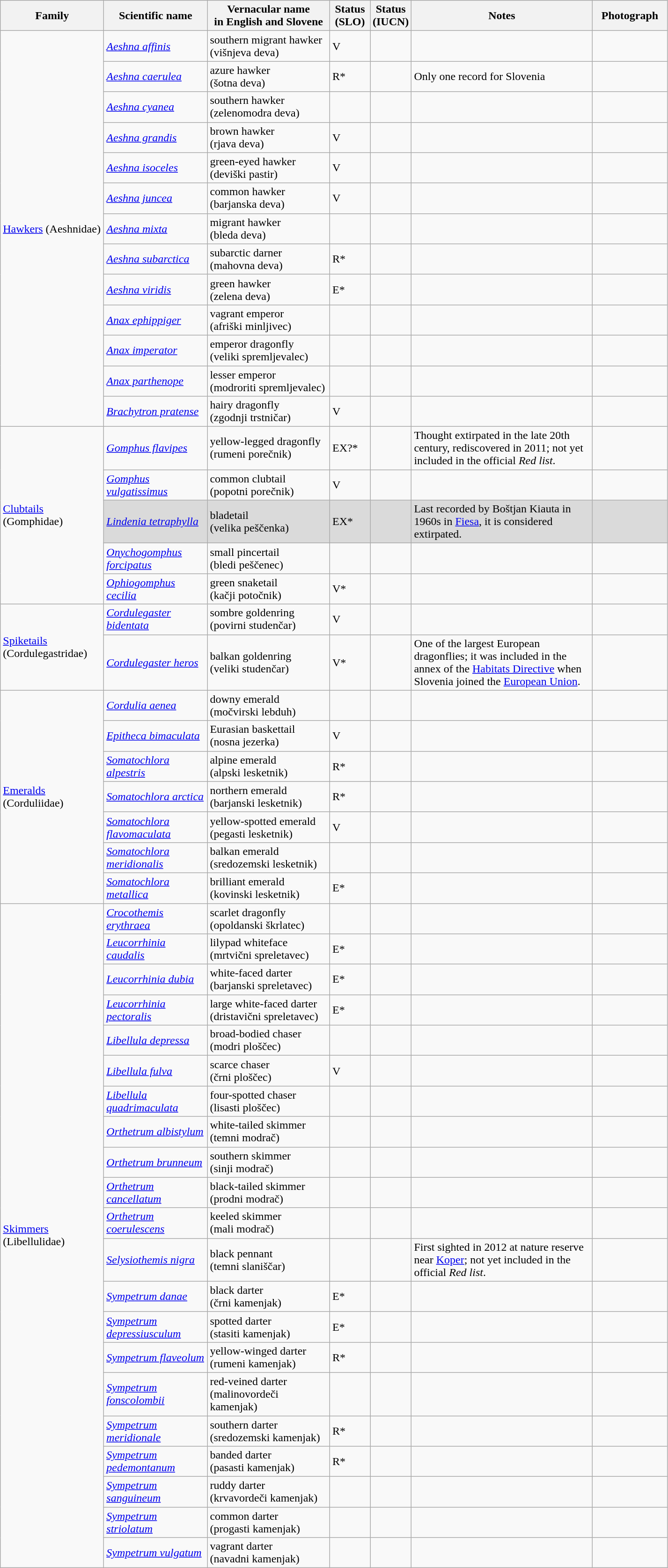<table class="wikitable sortable">
<tr>
<th scope="col" width="140px">Family</th>
<th scope="col" width="140px">Scientific name</th>
<th scope="col" width="167px">Vernacular name<br>in English and Slovene</th>
<th scope="col" width="50px">Status<br>(SLO)</th>
<th scope="col" width="50px">Status<br>(IUCN)</th>
<th scope="col" width="250px">Notes</th>
<th scope="col" width="100px" class="unsortable">Photograph</th>
</tr>
<tr>
<td rowspan=13><a href='#'>Hawkers</a> (Aeshnidae)</td>
<td><em><a href='#'>Aeshna affinis</a></em></td>
<td>southern migrant hawker<br>(višnjeva deva)</td>
<td>V</td>
<td></td>
<td></td>
<td></td>
</tr>
<tr>
<td><em><a href='#'>Aeshna caerulea</a></em></td>
<td>azure hawker<br>(šotna deva)</td>
<td>R*</td>
<td></td>
<td>Only one record for Slovenia</td>
<td></td>
</tr>
<tr>
<td><em><a href='#'>Aeshna cyanea</a></em></td>
<td>southern hawker<br>(zelenomodra deva)</td>
<td></td>
<td></td>
<td></td>
<td></td>
</tr>
<tr>
<td><em><a href='#'>Aeshna grandis</a></em></td>
<td>brown hawker<br>(rjava deva)</td>
<td>V</td>
<td></td>
<td></td>
<td></td>
</tr>
<tr>
<td><em><a href='#'>Aeshna isoceles</a></em></td>
<td>green-eyed hawker<br>(deviški pastir)</td>
<td>V</td>
<td></td>
<td></td>
<td></td>
</tr>
<tr>
<td><em><a href='#'>Aeshna juncea</a></em></td>
<td>common hawker<br>(barjanska deva)</td>
<td>V</td>
<td></td>
<td></td>
<td></td>
</tr>
<tr>
<td><em><a href='#'>Aeshna mixta</a></em></td>
<td>migrant hawker<br>(bleda deva)</td>
<td></td>
<td></td>
<td></td>
<td></td>
</tr>
<tr>
<td><em><a href='#'>Aeshna subarctica</a></em></td>
<td>subarctic darner<br>(mahovna deva)</td>
<td>R*</td>
<td></td>
<td></td>
<td></td>
</tr>
<tr>
<td><em><a href='#'>Aeshna viridis</a></em></td>
<td>green hawker<br>(zelena deva)</td>
<td>E*</td>
<td></td>
<td></td>
<td></td>
</tr>
<tr>
<td><em><a href='#'>Anax ephippiger</a></em></td>
<td>vagrant emperor<br>(afriški minljivec)</td>
<td></td>
<td></td>
<td></td>
<td></td>
</tr>
<tr>
<td><em><a href='#'>Anax imperator</a></em></td>
<td>emperor dragonfly<br>(veliki spremljevalec)</td>
<td></td>
<td></td>
<td></td>
<td></td>
</tr>
<tr>
<td><em><a href='#'>Anax parthenope</a></em></td>
<td>lesser emperor<br>(modroriti spremljevalec)</td>
<td></td>
<td></td>
<td></td>
<td></td>
</tr>
<tr>
<td><em><a href='#'>Brachytron pratense</a></em></td>
<td>hairy dragonfly<br>(zgodnji trstničar)</td>
<td>V</td>
<td></td>
<td></td>
<td></td>
</tr>
<tr>
<td rowspan=5><a href='#'>Clubtails</a> (Gomphidae)</td>
<td><em><a href='#'>Gomphus flavipes</a></em></td>
<td>yellow-legged dragonfly<br>(rumeni porečnik)</td>
<td>EX?*</td>
<td></td>
<td>Thought extirpated in the late 20th century, rediscovered in 2011; not yet included in the official <em>Red list</em>.</td>
<td></td>
</tr>
<tr>
<td><em><a href='#'>Gomphus vulgatissimus</a></em></td>
<td>common clubtail<br>(popotni porečnik)</td>
<td>V</td>
<td></td>
<td></td>
<td></td>
</tr>
<tr style="background:#DADADA">
<td><em><a href='#'>Lindenia tetraphylla</a></em></td>
<td>bladetail<br>(velika peščenka)</td>
<td>EX*</td>
<td></td>
<td>Last recorded by Boštjan Kiauta in 1960s in <a href='#'>Fiesa</a>, it is considered extirpated.</td>
<td></td>
</tr>
<tr>
<td><em><a href='#'>Onychogomphus forcipatus</a></em></td>
<td>small pincertail<br>(bledi peščenec)</td>
<td></td>
<td></td>
<td></td>
<td></td>
</tr>
<tr>
<td><em><a href='#'>Ophiogomphus cecilia</a></em></td>
<td>green snaketail<br>(kačji potočnik)</td>
<td>V*</td>
<td></td>
<td></td>
<td></td>
</tr>
<tr>
<td rowspan=2><a href='#'>Spiketails</a> (Cordulegastridae)</td>
<td><em><a href='#'>Cordulegaster bidentata</a></em></td>
<td>sombre goldenring<br>(povirni studenčar)</td>
<td>V</td>
<td></td>
<td></td>
<td></td>
</tr>
<tr>
<td><em><a href='#'>Cordulegaster heros</a></em></td>
<td>balkan goldenring<br>(veliki studenčar)</td>
<td>V*</td>
<td></td>
<td>One of the largest European dragonflies; it was included in the annex of the <a href='#'>Habitats Directive</a> when Slovenia joined the <a href='#'>European Union</a>.</td>
<td></td>
</tr>
<tr>
<td rowspan=7><a href='#'>Emeralds</a> (Corduliidae)</td>
<td><em><a href='#'>Cordulia aenea</a></em></td>
<td>downy emerald<br>(močvirski lebduh)</td>
<td></td>
<td></td>
<td></td>
<td></td>
</tr>
<tr>
<td><em><a href='#'>Epitheca bimaculata</a></em></td>
<td>Eurasian baskettail<br>(nosna jezerka)</td>
<td>V</td>
<td></td>
<td></td>
<td></td>
</tr>
<tr>
<td><em><a href='#'>Somatochlora alpestris</a></em></td>
<td>alpine emerald<br>(alpski lesketnik)</td>
<td>R*</td>
<td></td>
<td></td>
<td></td>
</tr>
<tr>
<td><em><a href='#'>Somatochlora arctica</a></em></td>
<td>northern emerald<br>(barjanski lesketnik)</td>
<td>R*</td>
<td></td>
<td></td>
<td></td>
</tr>
<tr>
<td><em><a href='#'>Somatochlora flavomaculata</a></em></td>
<td>yellow-spotted emerald<br>(pegasti lesketnik)</td>
<td>V</td>
<td></td>
<td></td>
<td></td>
</tr>
<tr>
<td><em><a href='#'>Somatochlora meridionalis</a></em></td>
<td>balkan emerald<br>(sredozemski lesketnik)</td>
<td></td>
<td></td>
<td></td>
<td></td>
</tr>
<tr>
<td><em><a href='#'>Somatochlora metallica</a></em></td>
<td>brilliant emerald<br>(kovinski lesketnik)</td>
<td>E*</td>
<td></td>
<td></td>
<td></td>
</tr>
<tr>
<td rowspan=21><a href='#'>Skimmers</a> (Libellulidae)</td>
<td><em><a href='#'>Crocothemis erythraea</a></em></td>
<td>scarlet dragonfly<br>(opoldanski škrlatec)</td>
<td></td>
<td></td>
<td></td>
<td></td>
</tr>
<tr>
<td><em><a href='#'>Leucorrhinia caudalis</a></em></td>
<td>lilypad whiteface<br>(mrtvični spreletavec)</td>
<td>E*</td>
<td></td>
<td></td>
<td></td>
</tr>
<tr>
<td><em><a href='#'>Leucorrhinia dubia</a></em></td>
<td>white-faced darter<br>(barjanski spreletavec)</td>
<td>E*</td>
<td></td>
<td></td>
<td></td>
</tr>
<tr>
<td><em><a href='#'>Leucorrhinia pectoralis</a></em></td>
<td>large white-faced darter<br>(dristavični spreletavec)</td>
<td>E*</td>
<td></td>
<td></td>
<td></td>
</tr>
<tr>
<td><em><a href='#'>Libellula depressa</a></em></td>
<td>broad-bodied chaser<br>(modri ploščec)</td>
<td></td>
<td></td>
<td></td>
<td></td>
</tr>
<tr>
<td><em><a href='#'>Libellula fulva</a></em></td>
<td>scarce chaser<br>(črni ploščec)</td>
<td>V</td>
<td></td>
<td></td>
<td></td>
</tr>
<tr>
<td><em><a href='#'>Libellula quadrimaculata</a></em></td>
<td>four-spotted chaser<br>(lisasti ploščec)</td>
<td></td>
<td></td>
<td></td>
<td></td>
</tr>
<tr>
<td><em><a href='#'>Orthetrum albistylum</a></em></td>
<td>white-tailed skimmer<br>(temni modrač)</td>
<td></td>
<td></td>
<td></td>
<td></td>
</tr>
<tr>
<td><em><a href='#'>Orthetrum brunneum</a></em></td>
<td>southern skimmer<br>(sinji modrač)</td>
<td></td>
<td></td>
<td></td>
<td></td>
</tr>
<tr>
<td><em><a href='#'>Orthetrum cancellatum</a></em></td>
<td>black-tailed skimmer<br>(prodni modrač)</td>
<td></td>
<td></td>
<td></td>
<td></td>
</tr>
<tr>
<td><em><a href='#'>Orthetrum coerulescens</a></em></td>
<td>keeled skimmer<br>(mali modrač)</td>
<td></td>
<td></td>
<td></td>
<td></td>
</tr>
<tr>
<td><em><a href='#'>Selysiothemis nigra</a></em></td>
<td>black pennant<br>(temni slaniščar)</td>
<td></td>
<td></td>
<td>First sighted in 2012 at  nature reserve near <a href='#'>Koper</a>; not yet included in the official <em>Red list</em>.</td>
<td></td>
</tr>
<tr>
<td><em><a href='#'>Sympetrum danae</a></em></td>
<td>black darter<br>(črni kamenjak)</td>
<td>E*</td>
<td></td>
<td></td>
<td></td>
</tr>
<tr>
<td><em><a href='#'>Sympetrum depressiusculum</a></em></td>
<td>spotted darter<br>(stasiti kamenjak)</td>
<td>E*</td>
<td></td>
<td></td>
<td></td>
</tr>
<tr>
<td><em><a href='#'>Sympetrum flaveolum</a></em></td>
<td>yellow-winged darter<br>(rumeni kamenjak)</td>
<td>R*</td>
<td></td>
<td></td>
<td></td>
</tr>
<tr>
<td><em><a href='#'>Sympetrum fonscolombii</a></em></td>
<td>red-veined darter<br>(malinovordeči kamenjak)</td>
<td></td>
<td></td>
<td></td>
<td></td>
</tr>
<tr>
<td><em><a href='#'>Sympetrum meridionale</a></em></td>
<td>southern darter<br>(sredozemski kamenjak)</td>
<td>R*</td>
<td></td>
<td></td>
<td></td>
</tr>
<tr>
<td><em><a href='#'>Sympetrum pedemontanum</a></em></td>
<td>banded darter<br>(pasasti kamenjak)</td>
<td>R*</td>
<td></td>
<td></td>
<td></td>
</tr>
<tr>
<td><em><a href='#'>Sympetrum sanguineum</a></em></td>
<td>ruddy darter<br>(krvavordeči kamenjak)</td>
<td></td>
<td></td>
<td></td>
<td></td>
</tr>
<tr>
<td><em><a href='#'>Sympetrum striolatum</a></em></td>
<td>common darter<br>(progasti kamenjak)</td>
<td></td>
<td></td>
<td></td>
<td></td>
</tr>
<tr>
<td><em><a href='#'>Sympetrum vulgatum</a></em></td>
<td>vagrant darter<br>(navadni kamenjak)</td>
<td></td>
<td></td>
<td></td>
<td></td>
</tr>
</table>
